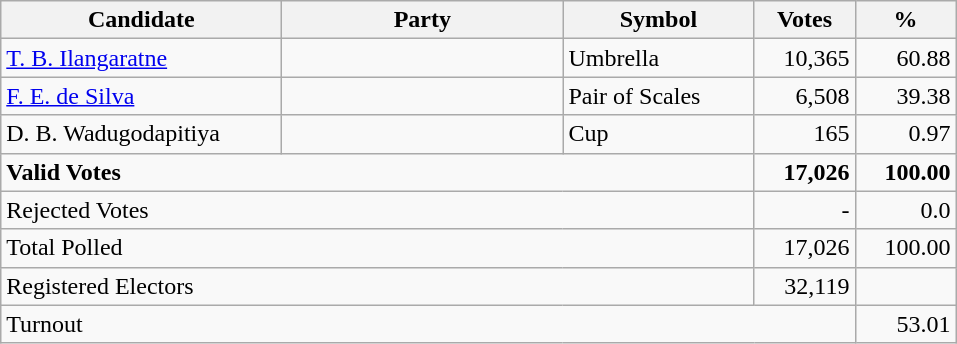<table class="wikitable" border="1" style="text-align:right;">
<tr>
<th align=left width="180">Candidate</th>
<th align=left width="180">Party</th>
<th align=left width="120">Symbol</th>
<th align=left width="60">Votes</th>
<th align=left width="60">%</th>
</tr>
<tr>
<td align=left><a href='#'>T. B. Ilangaratne</a></td>
<td></td>
<td align=left>Umbrella</td>
<td align=right>10,365</td>
<td align=right>60.88</td>
</tr>
<tr>
<td align=left><a href='#'>F. E. de Silva</a></td>
<td></td>
<td align=left>Pair of Scales</td>
<td align=right>6,508</td>
<td align=right>39.38</td>
</tr>
<tr>
<td align=left>D. B. Wadugodapitiya</td>
<td></td>
<td align=left>Cup</td>
<td align=right>165</td>
<td align=right>0.97</td>
</tr>
<tr>
<td align=left colspan=3><strong>Valid Votes</strong></td>
<td align=right><strong>17,026</strong></td>
<td align=right><strong>100.00</strong></td>
</tr>
<tr>
<td align=left colspan=3>Rejected Votes</td>
<td align=right>-</td>
<td align=right>0.0</td>
</tr>
<tr>
<td align=left colspan=3>Total Polled</td>
<td align=right>17,026</td>
<td align=right>100.00</td>
</tr>
<tr>
<td align=left colspan=3>Registered Electors</td>
<td align=right>32,119</td>
<td></td>
</tr>
<tr>
<td align=left colspan=4>Turnout</td>
<td align=right>53.01</td>
</tr>
</table>
